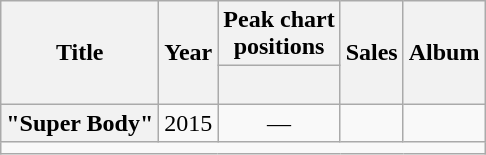<table class="wikitable plainrowheaders" style="text-align:center">
<tr>
<th scope="col" rowspan="2">Title</th>
<th scope="col" rowspan="2">Year</th>
<th scope="col" colspan="1">Peak chart<br>positions</th>
<th scope="col" rowspan="2">Sales</th>
<th scope="col" rowspan="2">Album</th>
</tr>
<tr>
<th><br></th>
</tr>
<tr>
<th scope="row">"Super Body"</th>
<td>2015</td>
<td>—</td>
<td></td>
<td></td>
</tr>
<tr>
<td colspan="5"></td>
</tr>
</table>
